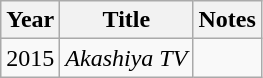<table class="wikitable">
<tr>
<th>Year</th>
<th>Title</th>
<th>Notes</th>
</tr>
<tr>
<td>2015</td>
<td><em>Akashiya TV</em></td>
<td></td>
</tr>
</table>
